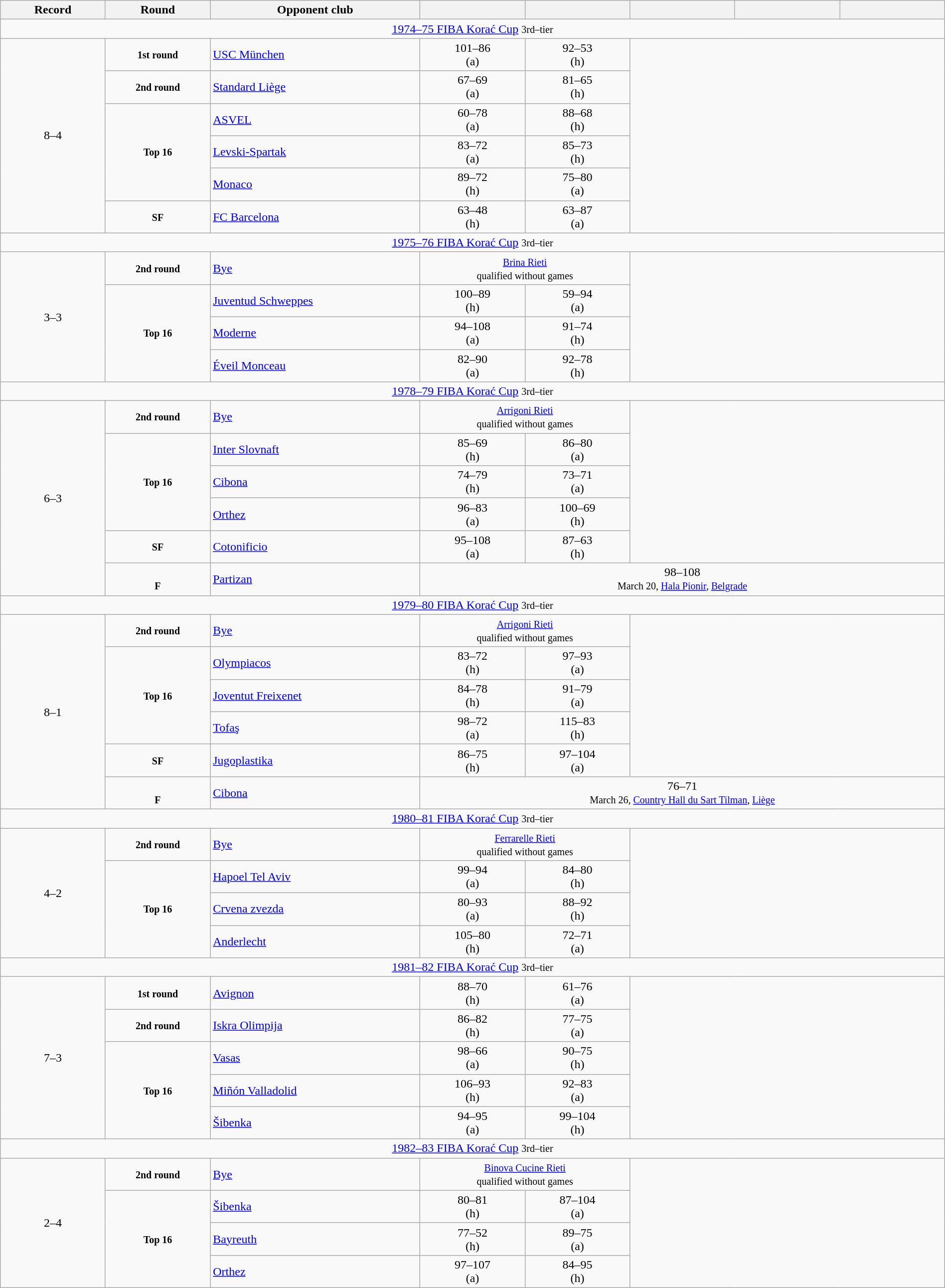<table class="wikitable" width=100% style="text-align: center;">
<tr>
<th width=10%>Record</th>
<th width=10%>Round</th>
<th width=20%>Opponent club</th>
<th width=10%></th>
<th width=10%></th>
<th width=10%></th>
<th width=10%></th>
<th width=10%></th>
</tr>
<tr>
<td colspan=8><a href='#'>1974–75 FIBA Korać Cup</a> <small>3rd–tier</small> </td>
</tr>
<tr>
<td rowspan=6>8–4</td>
<td><small><strong>1st round</strong></small></td>
<td align=left> <a href='#'>USC München</a></td>
<td>101–86 <br>(a)</td>
<td>92–53 <br>(h)</td>
</tr>
<tr>
<td><small><strong>2nd round</strong></small></td>
<td align=left> <a href='#'>Standard Liège</a></td>
<td>67–69 <br>(a)</td>
<td>81–65 <br>(h)</td>
</tr>
<tr>
<td rowspan=3><small><strong>Top 16</strong></small></td>
<td align=left> <a href='#'>ASVEL</a></td>
<td>60–78 <br>(a)</td>
<td>88–68 <br>(h)</td>
</tr>
<tr>
<td align=left> <a href='#'>Levski-Spartak</a></td>
<td>83–72 <br>(a)</td>
<td>85–73 <br>(h)</td>
</tr>
<tr>
<td align=left> <a href='#'>Monaco</a></td>
<td>89–72 <br>(h)</td>
<td>75–80 <br>(a)</td>
</tr>
<tr>
<td><small><strong>SF</strong></small></td>
<td align=left> <a href='#'>FC Barcelona</a></td>
<td>63–48 <br>(h)</td>
<td>63–87 <br>(a)</td>
</tr>
<tr>
<td colspan=8><a href='#'>1975–76 FIBA Korać Cup</a> <small>3rd–tier</small> </td>
</tr>
<tr>
<td rowspan=4>3–3</td>
<td><small><strong>2nd round</strong></small></td>
<td align=left><a href='#'>Bye</a></td>
<td colspan=2><small><a href='#'>Brina Rieti</a><br>qualified without games</small></td>
</tr>
<tr>
<td rowspan=3><small><strong>Top 16</strong></small></td>
<td align=left> <a href='#'>Juventud Schweppes</a></td>
<td>100–89 <br>(h)</td>
<td>59–94 <br>(a)</td>
</tr>
<tr>
<td align=left> <a href='#'>Moderne</a></td>
<td>94–108 <br>(a)</td>
<td>91–74 <br>(h)</td>
</tr>
<tr>
<td align=left> <a href='#'>Éveil Monceau</a></td>
<td>82–90 <br>(a)</td>
<td>92–78 <br>(h)</td>
</tr>
<tr>
<td colspan=8><a href='#'>1978–79 FIBA Korać Cup</a> <small>3rd–tier</small> </td>
</tr>
<tr>
<td rowspan=6>6–3</td>
<td><small><strong>2nd round</strong></small></td>
<td align=left><a href='#'>Bye</a></td>
<td colspan=2><small><a href='#'>Arrigoni Rieti</a><br>qualified without games</small></td>
</tr>
<tr>
<td rowspan=3><small><strong>Top 16</strong></small></td>
<td align=left> <a href='#'>Inter Slovnaft</a></td>
<td>85–69 <br>(h)</td>
<td>86–80 <br>(a)</td>
</tr>
<tr>
<td align=left> <a href='#'>Cibona</a></td>
<td>74–79 <br>(h)</td>
<td>73–71 <br>(a)</td>
</tr>
<tr>
<td align=left> <a href='#'>Orthez</a></td>
<td>96–83 <br>(a)</td>
<td>100–69 <br>(h)</td>
</tr>
<tr>
<td><small><strong>SF</strong></small></td>
<td align=left> <a href='#'>Cotonificio</a></td>
<td>95–108 <br>(a)</td>
<td>87–63 <br>(h)</td>
</tr>
<tr>
<td><br><small><strong>F</strong></small></td>
<td align=left> <a href='#'>Partizan</a></td>
<td colspan=5 style="text-align:center;">98–108<br><small>March 20, <a href='#'>Hala Pionir</a>, <a href='#'>Belgrade</a></small></td>
</tr>
<tr>
<td colspan=8><a href='#'>1979–80 FIBA Korać Cup</a> <small>3rd–tier</small> </td>
</tr>
<tr>
<td rowspan=6>8–1</td>
<td><small><strong>2nd round</strong></small></td>
<td align=left><a href='#'>Bye</a></td>
<td colspan=2><small><a href='#'>Arrigoni Rieti</a><br>qualified without games</small></td>
</tr>
<tr>
<td rowspan=3><small><strong>Top 16</strong></small></td>
<td align=left> <a href='#'>Olympiacos</a></td>
<td>83–72 <br>(h)</td>
<td>97–93 <br>(a)</td>
</tr>
<tr>
<td align=left> <a href='#'>Joventut Freixenet</a></td>
<td>84–78 <br>(h)</td>
<td>91–79 <br>(a)</td>
</tr>
<tr>
<td align=left> <a href='#'>Tofaş</a></td>
<td>98–72 <br>(a)</td>
<td>115–83 <br>(h)</td>
</tr>
<tr>
<td><small><strong>SF</strong></small></td>
<td align=left> <a href='#'>Jugoplastika</a></td>
<td>86–75 <br>(h)</td>
<td>97–104 <br>(a)</td>
</tr>
<tr>
<td><br><small><strong>F</strong></small></td>
<td align=left> <a href='#'>Cibona</a></td>
<td colspan=5 style="text-align:center;">76–71<br><small>March 26, <a href='#'>Country Hall du Sart Tilman</a>, <a href='#'>Liège</a></small></td>
</tr>
<tr>
<td colspan=8><a href='#'>1980–81 FIBA Korać Cup</a> <small>3rd–tier</small> </td>
</tr>
<tr>
<td rowspan=4>4–2</td>
<td><small><strong>2nd round</strong></small></td>
<td align=left><a href='#'>Bye</a></td>
<td colspan=2><small><a href='#'>Ferrarelle Rieti</a><br>qualified without games</small></td>
</tr>
<tr>
<td rowspan=3><small><strong>Top 16</strong></small></td>
<td align=left> <a href='#'>Hapoel Tel Aviv</a></td>
<td>99–94 <br>(a)</td>
<td>84–80 <br>(h)</td>
</tr>
<tr>
<td align=left> <a href='#'>Crvena zvezda</a></td>
<td>80–93 <br>(a)</td>
<td>88–92 <br>(h)</td>
</tr>
<tr>
<td align=left> <a href='#'>Anderlecht</a></td>
<td>105–80 <br>(h)</td>
<td>72–71 <br>(a)</td>
</tr>
<tr>
<td colspan=8><a href='#'>1981–82 FIBA Korać Cup</a> <small>3rd–tier</small> </td>
</tr>
<tr>
<td rowspan=5>7–3</td>
<td><small><strong>1st round</strong></small></td>
<td align=left> <a href='#'>Avignon</a></td>
<td>88–70 <br>(h)</td>
<td>61–76 <br>(a)</td>
</tr>
<tr>
<td><small><strong>2nd round</strong></small></td>
<td align=left> <a href='#'>Iskra Olimpija</a></td>
<td>86–82 <br>(h)</td>
<td>77–75 <br>(a)</td>
</tr>
<tr>
<td rowspan=3><small><strong>Top 16</strong></small></td>
<td align=left> <a href='#'>Vasas</a></td>
<td>98–66 <br>(a)</td>
<td>90–75 <br>(h)</td>
</tr>
<tr>
<td align=left> <a href='#'>Miñón Valladolid</a></td>
<td>106–93 <br>(h)</td>
<td>92–83 <br>(a)</td>
</tr>
<tr>
<td align=left> <a href='#'>Šibenka</a></td>
<td>94–95 <br>(a)</td>
<td>99–104 <br>(h)</td>
</tr>
<tr>
<td colspan=8><a href='#'>1982–83 FIBA Korać Cup</a> <small>3rd–tier</small> </td>
</tr>
<tr>
<td rowspan=4>2–4</td>
<td><small><strong>2nd round</strong></small></td>
<td align=left><a href='#'>Bye</a></td>
<td colspan=2><small><a href='#'>Binova Cucine Rieti</a><br>qualified without games</small></td>
</tr>
<tr>
<td rowspan=3><small><strong>Top 16</strong></small></td>
<td align=left> <a href='#'>Šibenka</a></td>
<td>80–81 <br>(h)</td>
<td>87–104 <br>(a)</td>
</tr>
<tr>
<td align=left> <a href='#'>Bayreuth</a></td>
<td>77–52 <br>(h)</td>
<td>89–75 <br>(a)</td>
</tr>
<tr>
<td align=left> <a href='#'>Orthez</a></td>
<td>97–107 <br>(a)</td>
<td>84–95 <br>(h)</td>
</tr>
</table>
